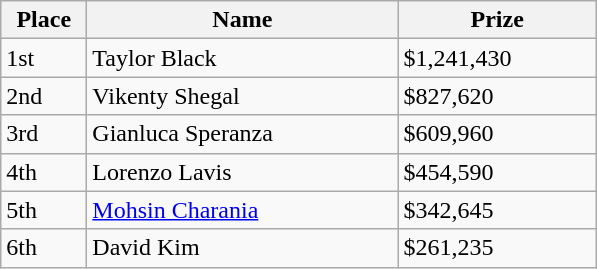<table class="wikitable">
<tr>
<th style="width:50px;">Place</th>
<th style="width:200px;">Name</th>
<th style="width:125px;">Prize</th>
</tr>
<tr>
<td>1st</td>
<td> Taylor Black</td>
<td>$1,241,430</td>
</tr>
<tr>
<td>2nd</td>
<td> Vikenty Shegal</td>
<td>$827,620</td>
</tr>
<tr>
<td>3rd</td>
<td> Gianluca Speranza</td>
<td>$609,960</td>
</tr>
<tr>
<td>4th</td>
<td> Lorenzo Lavis</td>
<td>$454,590</td>
</tr>
<tr>
<td>5th</td>
<td> <a href='#'>Mohsin Charania</a></td>
<td>$342,645</td>
</tr>
<tr>
<td>6th</td>
<td> David Kim</td>
<td>$261,235</td>
</tr>
</table>
